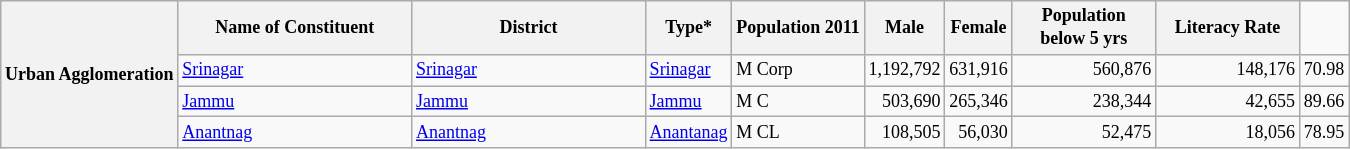<table class="sortable wikitable" style="text-align:center;font-size: 9pt">
<tr>
<th rowspan="150" rowspan="1">Urban Agglomeration</th>
<th width="150" rowspan="1">Name of Constituent</th>
<th width="150" rowspan="1">District</th>
<th rowspan="1">Type*</th>
<th rowspan="1">Population 2011</th>
<th rowspan="1">Male</th>
<th rowspan="1">Female</th>
<th width="90" rowspan="1">Population<br> below 5 yrs</th>
<th width="90" rowspan="1">Literacy Rate</th>
</tr>
<tr>
<td align="left"><a href='#'>Srinagar</a></td>
<td align="left"><a href='#'>Srinagar</a></td>
<td align="left"><a href='#'>Srinagar</a></td>
<td align="left">M Corp</td>
<td align="right">1,192,792</td>
<td align="right">631,916</td>
<td align="right">560,876</td>
<td align="right">148,176</td>
<td align="right">70.98</td>
</tr>
<tr>
<td align="left"><a href='#'>Jammu</a></td>
<td align="left"><a href='#'>Jammu</a></td>
<td align="left"><a href='#'>Jammu</a></td>
<td align="left">M C</td>
<td align="right">503,690</td>
<td align="right">265,346</td>
<td align="right">238,344</td>
<td align="right">42,655</td>
<td align="right">89.66</td>
</tr>
<tr>
<td align="left"><a href='#'>Anantnag</a></td>
<td align="left"><a href='#'>Anantnag</a></td>
<td align="left"><a href='#'>Anantanag</a></td>
<td align="left">M CL</td>
<td align="right">108,505</td>
<td align="right">56,030</td>
<td align="right">52,475</td>
<td align="right">18,056</td>
<td align="right">78.95<br></td>
</tr>
</table>
